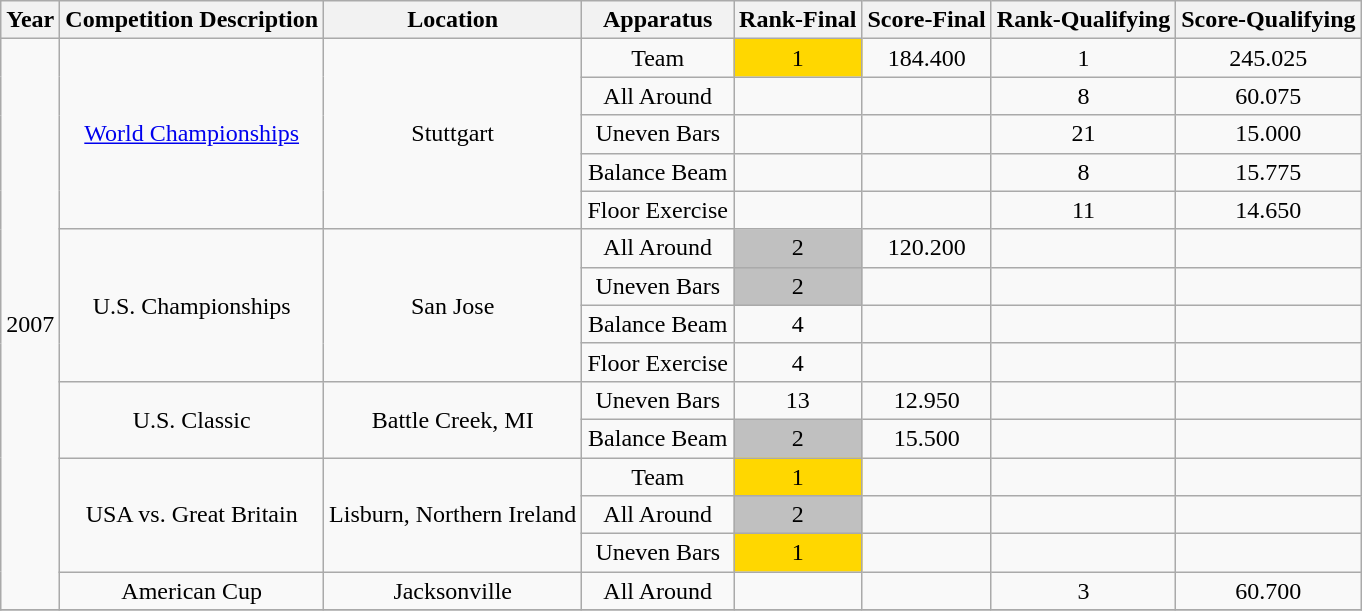<table class="wikitable" style="text-align:center">
<tr>
<th>Year</th>
<th>Competition Description</th>
<th>Location</th>
<th>Apparatus</th>
<th>Rank-Final</th>
<th>Score-Final</th>
<th>Rank-Qualifying</th>
<th>Score-Qualifying</th>
</tr>
<tr>
<td rowspan="15">2007</td>
<td rowspan="5"><a href='#'>World Championships</a></td>
<td rowspan="5">Stuttgart</td>
<td>Team</td>
<td bgcolor="gold">1</td>
<td>184.400</td>
<td>1</td>
<td>245.025</td>
</tr>
<tr>
<td>All Around</td>
<td></td>
<td></td>
<td>8</td>
<td>60.075</td>
</tr>
<tr>
<td>Uneven Bars</td>
<td></td>
<td></td>
<td>21</td>
<td>15.000</td>
</tr>
<tr>
<td>Balance Beam</td>
<td></td>
<td></td>
<td>8</td>
<td>15.775</td>
</tr>
<tr>
<td>Floor Exercise</td>
<td></td>
<td></td>
<td>11</td>
<td>14.650</td>
</tr>
<tr>
<td rowspan="4">U.S. Championships</td>
<td rowspan="4">San Jose</td>
<td>All Around</td>
<td bgcolor="silver">2</td>
<td>120.200</td>
<td></td>
<td></td>
</tr>
<tr>
<td>Uneven Bars</td>
<td bgcolor="silver">2</td>
<td></td>
<td></td>
<td></td>
</tr>
<tr>
<td>Balance Beam</td>
<td>4</td>
<td></td>
<td></td>
<td></td>
</tr>
<tr>
<td>Floor Exercise</td>
<td>4</td>
<td></td>
<td></td>
<td></td>
</tr>
<tr>
<td rowspan="2">U.S. Classic</td>
<td rowspan="2">Battle Creek, MI</td>
<td>Uneven Bars</td>
<td>13</td>
<td>12.950</td>
<td></td>
<td></td>
</tr>
<tr>
<td>Balance Beam</td>
<td bgcolor="silver">2</td>
<td>15.500</td>
<td></td>
<td></td>
</tr>
<tr>
<td rowspan="3">USA vs. Great Britain</td>
<td rowspan="3">Lisburn, Northern Ireland</td>
<td>Team</td>
<td bgcolor="gold">1</td>
<td></td>
<td></td>
<td></td>
</tr>
<tr>
<td>All Around</td>
<td bgcolor="silver">2</td>
<td></td>
<td></td>
<td></td>
</tr>
<tr>
<td>Uneven Bars</td>
<td bgcolor="gold">1</td>
<td></td>
<td></td>
<td></td>
</tr>
<tr>
<td>American Cup</td>
<td>Jacksonville</td>
<td>All Around</td>
<td></td>
<td></td>
<td>3</td>
<td>60.700</td>
</tr>
<tr>
</tr>
</table>
